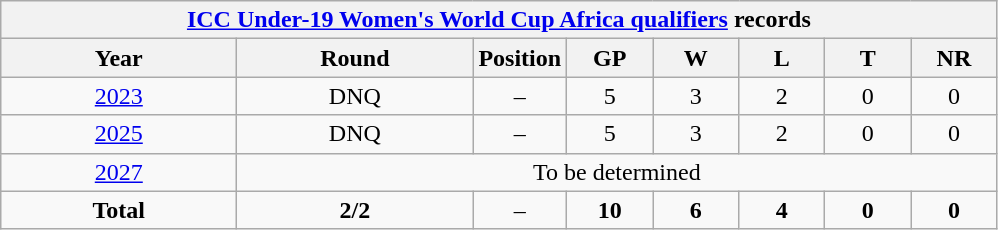<table class="wikitable" style="text-align: center; width=900px;">
<tr>
<th colspan=9><a href='#'>ICC Under-19 Women's World Cup Africa qualifiers</a> records</th>
</tr>
<tr>
<th width=150>Year</th>
<th width=150>Round</th>
<th width=50>Position</th>
<th width=50>GP</th>
<th width=50>W</th>
<th width=50>L</th>
<th width=50>T</th>
<th width=50>NR</th>
</tr>
<tr>
<td> <a href='#'>2023</a></td>
<td>DNQ</td>
<td>–</td>
<td>5</td>
<td>3</td>
<td>2</td>
<td>0</td>
<td>0</td>
</tr>
<tr>
<td> <a href='#'>2025</a></td>
<td>DNQ</td>
<td>–</td>
<td>5</td>
<td>3</td>
<td>2</td>
<td>0</td>
<td>0</td>
</tr>
<tr>
<td> <a href='#'>2027</a></td>
<td colspan=8>To be determined</td>
</tr>
<tr>
<td><strong>Total</strong></td>
<td><strong>2/2</strong></td>
<td>–</td>
<td><strong>10</strong></td>
<td><strong>6</strong></td>
<td><strong>4</strong></td>
<td><strong>0</strong></td>
<td><strong>0</strong></td>
</tr>
</table>
